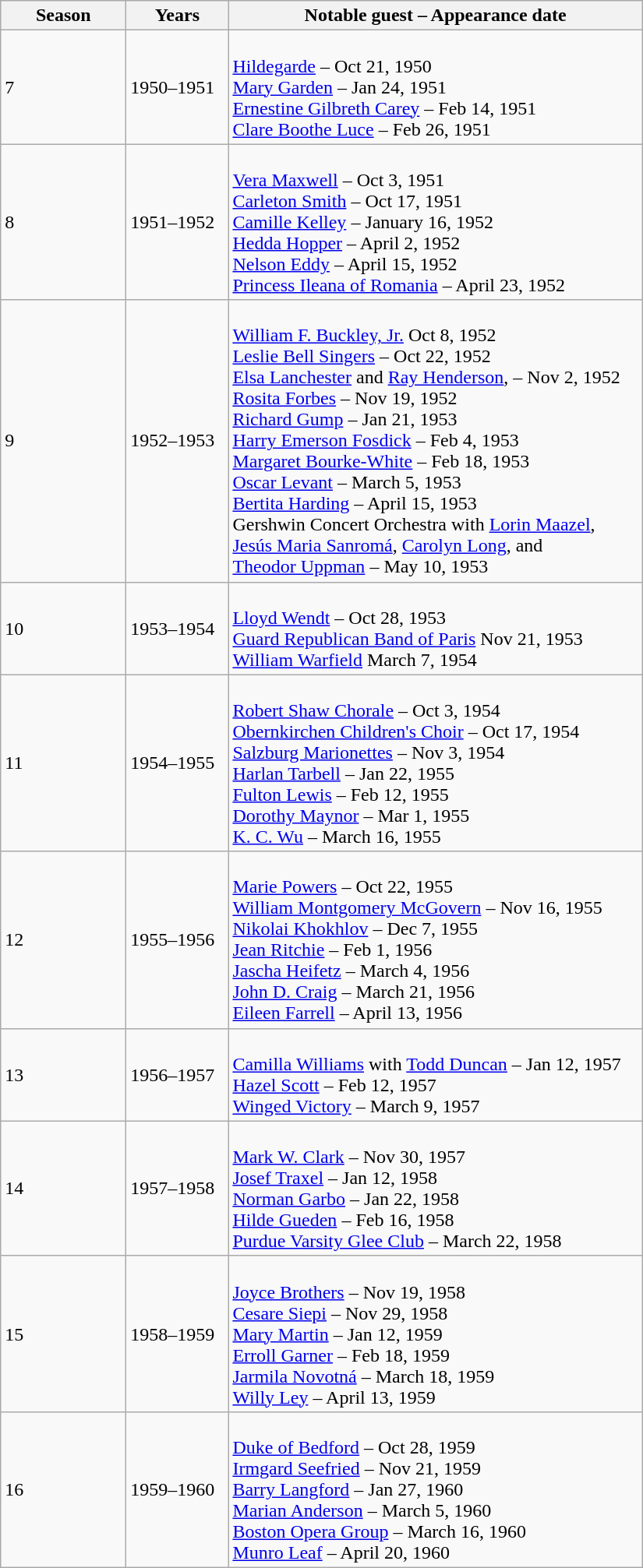<table class="wikitable collapsible" width="550">
<tr>
<th scope="col" width="100px">Season</th>
<th scope="col" width="80px">Years</th>
<th>Notable guest – Appearance date</th>
</tr>
<tr>
<td>7</td>
<td>1950–1951</td>
<td><br><a href='#'>Hildegarde</a> – Oct 21, 1950<br>
<a href='#'>Mary Garden</a> – Jan 24, 1951<br>
<a href='#'>Ernestine Gilbreth Carey</a> – Feb 14, 1951<br>
<a href='#'>Clare Boothe Luce</a> – Feb 26, 1951</td>
</tr>
<tr>
<td>8</td>
<td>1951–1952</td>
<td><br><a href='#'>Vera Maxwell</a> – Oct 3, 1951<br>
<a href='#'>Carleton Smith</a> – Oct 17, 1951<br>
<a href='#'>Camille Kelley</a> – January 16, 1952<br>
<a href='#'>Hedda Hopper</a> – April 2, 1952<br>
<a href='#'>Nelson Eddy</a> – April 15, 1952<br>
<a href='#'>Princess Ileana of Romania</a> – April 23, 1952</td>
</tr>
<tr>
<td>9</td>
<td>1952–1953</td>
<td><br><a href='#'>William F. Buckley, Jr.</a> Oct 8, 1952<br>
<a href='#'>Leslie Bell Singers</a> – Oct 22, 1952<br>
<a href='#'>Elsa Lanchester</a> and <a href='#'>Ray Henderson</a>,  – Nov 2, 1952<br>
<a href='#'>Rosita Forbes</a> – Nov 19, 1952<br>
<a href='#'>Richard Gump</a> – Jan 21, 1953<br>
<a href='#'>Harry Emerson Fosdick</a> – Feb 4, 1953<br>
<a href='#'>Margaret Bourke-White</a> – Feb 18, 1953<br>
<a href='#'>Oscar Levant</a> – March 5, 1953<br>
<a href='#'>Bertita Harding</a> – April 15, 1953<br>
Gershwin Concert Orchestra with <a href='#'>Lorin Maazel</a>,<br><a href='#'>Jesús Maria Sanromá</a>, <a href='#'>Carolyn Long</a>, and<br><a href='#'>Theodor Uppman</a> – May 10, 1953</td>
</tr>
<tr>
<td>10</td>
<td>1953–1954</td>
<td><br><a href='#'>Lloyd Wendt</a> – Oct 28, 1953<br>
<a href='#'>Guard Republican Band of Paris</a> Nov 21, 1953<br>
<a href='#'>William Warfield</a> March 7, 1954</td>
</tr>
<tr>
<td>11</td>
<td>1954–1955</td>
<td><br><a href='#'>Robert Shaw Chorale</a> – Oct 3, 1954<br>
<a href='#'>Obernkirchen Children's Choir</a> – Oct 17, 1954<br>
<a href='#'>Salzburg Marionettes</a> – Nov 3, 1954<br>
<a href='#'>Harlan Tarbell</a> – Jan 22, 1955<br>
<a href='#'>Fulton Lewis</a> – Feb 12, 1955<br>
<a href='#'>Dorothy Maynor</a> – Mar 1, 1955<br>
<a href='#'>K. C. Wu</a> – March 16, 1955</td>
</tr>
<tr>
<td>12</td>
<td>1955–1956</td>
<td><br><a href='#'>Marie Powers</a> – Oct 22, 1955<br>
<a href='#'>William Montgomery McGovern</a> – Nov 16, 1955<br>
<a href='#'>Nikolai Khokhlov</a> – Dec 7, 1955<br>
<a href='#'>Jean Ritchie</a> – Feb 1, 1956<br>
<a href='#'>Jascha Heifetz</a> – March 4, 1956<br>
<a href='#'>John D. Craig</a> – March 21, 1956<br>
<a href='#'>Eileen Farrell</a> – April 13, 1956</td>
</tr>
<tr>
<td>13</td>
<td>1956–1957</td>
<td><br><a href='#'>Camilla Williams</a> with <a href='#'>Todd Duncan</a> – Jan 12, 1957<br>
<a href='#'>Hazel Scott</a> – Feb 12, 1957<br>
<a href='#'>Winged Victory</a> – March 9, 1957</td>
</tr>
<tr>
<td>14</td>
<td>1957–1958</td>
<td><br><a href='#'>Mark W. Clark</a> – Nov 30, 1957<br>
<a href='#'>Josef Traxel</a> – Jan 12, 1958<br>
<a href='#'>Norman Garbo</a> – Jan 22, 1958<br>
<a href='#'>Hilde Gueden</a> – Feb 16, 1958<br>
<a href='#'>Purdue Varsity Glee Club</a> – March 22, 1958</td>
</tr>
<tr>
<td>15</td>
<td>1958–1959</td>
<td><br><a href='#'>Joyce Brothers</a> – Nov 19, 1958<br>
<a href='#'>Cesare Siepi</a> – Nov 29, 1958<br>
<a href='#'>Mary Martin</a> – Jan 12, 1959<br>
<a href='#'>Erroll Garner</a> – Feb 18, 1959<br>
<a href='#'>Jarmila Novotná</a> – March 18, 1959<br>
<a href='#'>Willy Ley</a> – April 13, 1959</td>
</tr>
<tr>
<td>16</td>
<td>1959–1960</td>
<td><br><a href='#'>Duke of Bedford</a> – Oct 28, 1959<br>
<a href='#'>Irmgard Seefried</a> – Nov 21, 1959<br>
<a href='#'>Barry Langford</a> – Jan 27, 1960<br>
<a href='#'>Marian Anderson</a> – March 5, 1960<br>
<a href='#'>Boston Opera Group</a> – March 16, 1960<br>
<a href='#'>Munro Leaf</a> – April 20, 1960</td>
</tr>
</table>
